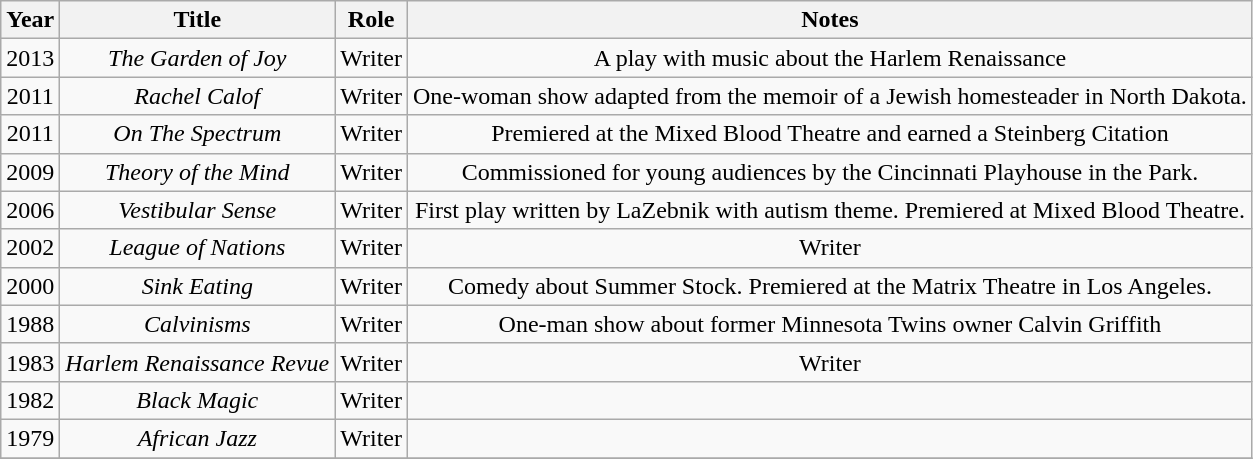<table class= "wikitable" style="text-align:center">
<tr>
<th>Year</th>
<th>Title</th>
<th>Role</th>
<th>Notes</th>
</tr>
<tr>
<td>2013</td>
<td><em>The Garden of Joy</em></td>
<td>Writer</td>
<td>A play with music about the Harlem Renaissance</td>
</tr>
<tr>
<td>2011</td>
<td><em>Rachel Calof</em></td>
<td>Writer</td>
<td>One-woman show adapted from the memoir of a Jewish homesteader in North Dakota.</td>
</tr>
<tr>
<td>2011</td>
<td><em>On The Spectrum</em></td>
<td>Writer</td>
<td>Premiered at the Mixed Blood Theatre and earned a Steinberg Citation</td>
</tr>
<tr>
<td>2009</td>
<td><em>Theory of the Mind</em></td>
<td>Writer</td>
<td>Commissioned for young audiences by the Cincinnati Playhouse in the Park.</td>
</tr>
<tr>
<td>2006</td>
<td><em>Vestibular Sense</em></td>
<td>Writer</td>
<td>First play written by LaZebnik with autism theme. Premiered at Mixed Blood Theatre.</td>
</tr>
<tr>
<td>2002</td>
<td><em>League of Nations</em></td>
<td>Writer</td>
<td>Writer</td>
</tr>
<tr>
<td>2000</td>
<td><em>Sink Eating</em></td>
<td>Writer</td>
<td>Comedy about Summer Stock. Premiered at the Matrix Theatre in Los Angeles.</td>
</tr>
<tr>
<td>1988</td>
<td><em>Calvinisms</em></td>
<td>Writer</td>
<td>One-man show about former Minnesota Twins owner Calvin Griffith</td>
</tr>
<tr>
<td>1983</td>
<td><em>Harlem Renaissance Revue</em></td>
<td>Writer</td>
<td>Writer</td>
</tr>
<tr>
<td>1982</td>
<td><em>Black Magic</em></td>
<td>Writer</td>
<td></td>
</tr>
<tr>
<td>1979</td>
<td><em>African Jazz</em></td>
<td>Writer</td>
<td></td>
</tr>
<tr>
</tr>
</table>
